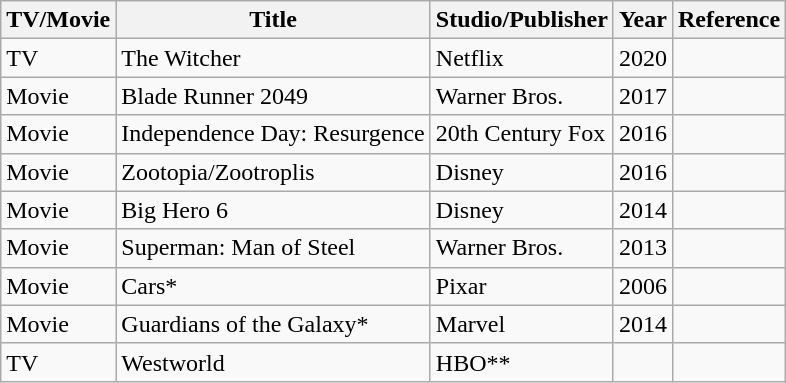<table class="wikitable">
<tr>
<th>TV/Movie</th>
<th>Title</th>
<th>Studio/Publisher</th>
<th>Year</th>
<th>Reference</th>
</tr>
<tr>
<td>TV</td>
<td>The Witcher</td>
<td>Netflix</td>
<td>2020</td>
<td></td>
</tr>
<tr>
<td>Movie</td>
<td>Blade Runner 2049</td>
<td>Warner Bros.</td>
<td>2017</td>
<td></td>
</tr>
<tr>
<td>Movie</td>
<td>Independence Day: Resurgence</td>
<td>20th Century Fox</td>
<td>2016</td>
<td></td>
</tr>
<tr>
<td>Movie</td>
<td>Zootopia/Zootroplis</td>
<td>Disney</td>
<td>2016</td>
<td></td>
</tr>
<tr>
<td>Movie</td>
<td>Big Hero 6</td>
<td>Disney</td>
<td>2014</td>
<td></td>
</tr>
<tr>
<td>Movie</td>
<td>Superman: Man of Steel</td>
<td>Warner Bros.</td>
<td>2013</td>
<td></td>
</tr>
<tr>
<td>Movie</td>
<td>Cars*</td>
<td>Pixar</td>
<td>2006</td>
<td></td>
</tr>
<tr>
<td>Movie</td>
<td>Guardians of the Galaxy*</td>
<td>Marvel</td>
<td>2014</td>
<td></td>
</tr>
<tr>
<td>TV</td>
<td>Westworld</td>
<td>HBO**</td>
<td></td>
<td></td>
</tr>
</table>
